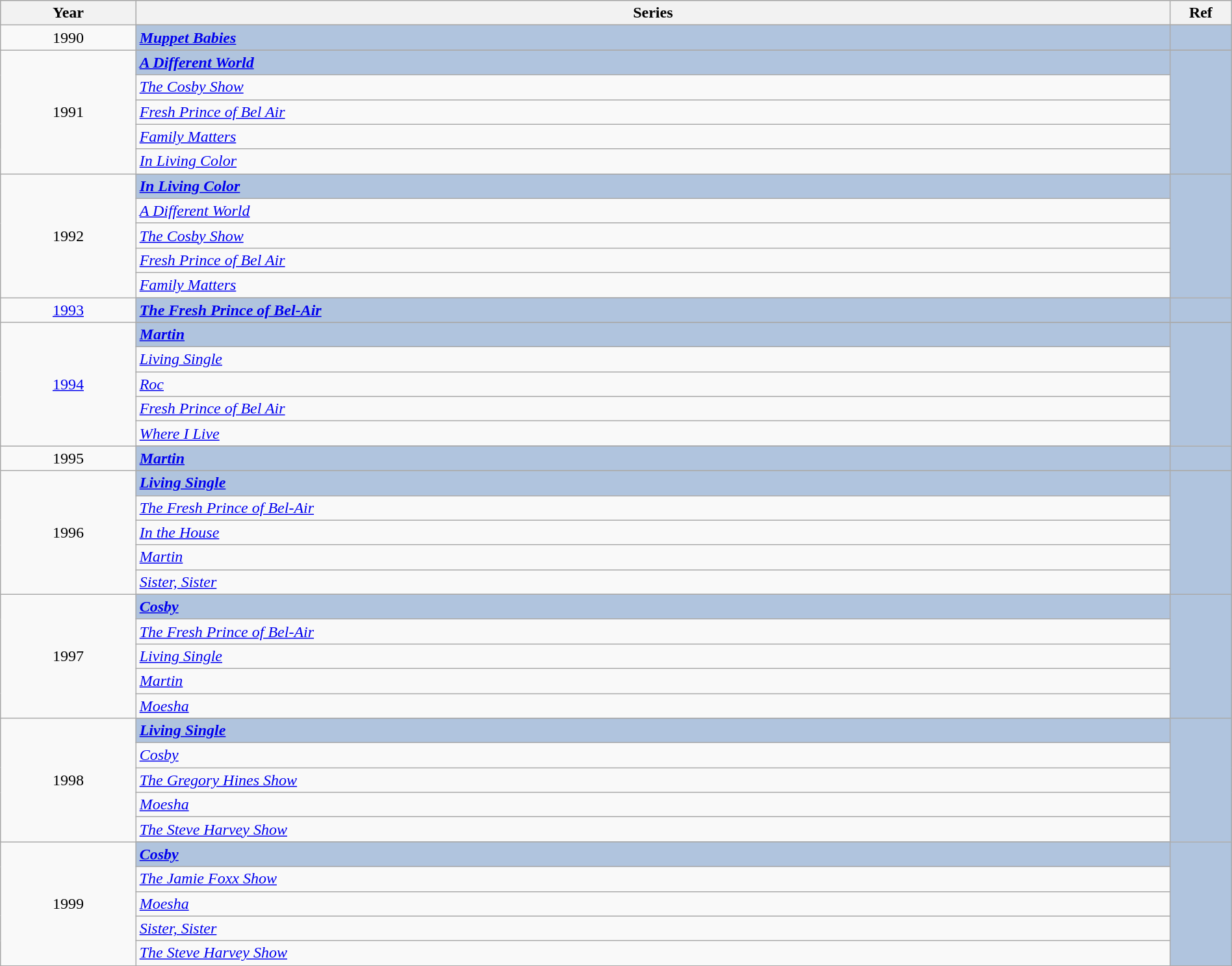<table class="wikitable" style="width:100%;">
<tr style="background:#bebebe;">
<th style="width:11%;">Year</th>
<th style="width:84%;">Series</th>
<th style="width:5%;">Ref</th>
</tr>
<tr>
<td rowspan="2" align="center">1990</td>
</tr>
<tr style="background:#B0C4DE">
<td><strong><em><a href='#'>Muppet Babies</a></em></strong></td>
<td align="center"></td>
</tr>
<tr>
<td rowspan="6" align="center">1991</td>
</tr>
<tr style="background:#B0C4DE">
<td><strong><em><a href='#'>A Different World</a></em></strong></td>
<td rowspan="6" align="center"></td>
</tr>
<tr>
<td><em><a href='#'>The Cosby Show</a></em></td>
</tr>
<tr>
<td><em><a href='#'>Fresh Prince of Bel Air</a></em></td>
</tr>
<tr>
<td><em><a href='#'>Family Matters</a></em></td>
</tr>
<tr>
<td><em><a href='#'>In Living Color</a></em></td>
</tr>
<tr>
<td rowspan="6" align="center">1992</td>
</tr>
<tr style="background:#B0C4DE">
<td><strong><em><a href='#'>In Living Color</a></em></strong></td>
<td rowspan="6" align="center"></td>
</tr>
<tr>
<td><em><a href='#'>A Different World</a></em></td>
</tr>
<tr>
<td><em><a href='#'>The Cosby Show</a></em></td>
</tr>
<tr>
<td><em><a href='#'>Fresh Prince of Bel Air</a></em></td>
</tr>
<tr>
<td><em><a href='#'>Family Matters</a></em></td>
</tr>
<tr>
<td rowspan="2" align="center"><a href='#'>1993</a></td>
</tr>
<tr style="background:#B0C4DE">
<td><strong><em><a href='#'>The Fresh Prince of Bel-Air</a></em></strong></td>
<td align="center"></td>
</tr>
<tr>
<td rowspan="6" align="center"><a href='#'>1994</a></td>
</tr>
<tr style="background:#B0C4DE">
<td><strong><em><a href='#'>Martin</a></em></strong></td>
<td rowspan="6" align="center"></td>
</tr>
<tr>
<td><em><a href='#'>Living Single</a></em></td>
</tr>
<tr>
<td><em><a href='#'>Roc</a></em></td>
</tr>
<tr>
<td><em><a href='#'>Fresh Prince of Bel Air</a></em></td>
</tr>
<tr>
<td><em><a href='#'>Where I Live</a></em></td>
</tr>
<tr>
<td rowspan="2" align="center">1995</td>
</tr>
<tr style="background:#B0C4DE">
<td><strong><em><a href='#'>Martin</a></em></strong></td>
<td align="center"></td>
</tr>
<tr>
<td rowspan="6" align="center">1996</td>
</tr>
<tr style="background:#B0C4DE">
<td><strong><em><a href='#'>Living Single</a></em></strong></td>
<td rowspan="6" align="center"></td>
</tr>
<tr>
<td><em><a href='#'>The Fresh Prince of Bel-Air</a></em></td>
</tr>
<tr>
<td><em><a href='#'>In the House</a></em></td>
</tr>
<tr>
<td><em><a href='#'>Martin</a></em></td>
</tr>
<tr>
<td><em><a href='#'>Sister, Sister</a></em></td>
</tr>
<tr>
<td rowspan="6" align="center">1997</td>
</tr>
<tr style="background:#B0C4DE">
<td><strong><em><a href='#'>Cosby</a></em></strong></td>
<td rowspan="6" align="center"></td>
</tr>
<tr>
<td><em><a href='#'>The Fresh Prince of Bel-Air</a></em></td>
</tr>
<tr>
<td><em><a href='#'>Living Single</a></em></td>
</tr>
<tr>
<td><em><a href='#'>Martin</a></em></td>
</tr>
<tr>
<td><em><a href='#'>Moesha</a></em></td>
</tr>
<tr>
<td rowspan="6" align="center">1998</td>
</tr>
<tr style="background:#B0C4DE">
<td><strong><em><a href='#'>Living Single</a></em></strong></td>
<td rowspan="6" align="center"></td>
</tr>
<tr>
<td><em><a href='#'>Cosby</a></em></td>
</tr>
<tr>
<td><em><a href='#'>The Gregory Hines Show</a></em></td>
</tr>
<tr>
<td><em><a href='#'>Moesha</a></em></td>
</tr>
<tr>
<td><em><a href='#'>The Steve Harvey Show</a></em></td>
</tr>
<tr>
<td rowspan="6" align="center">1999</td>
</tr>
<tr style="background:#B0C4DE">
<td><strong><em><a href='#'>Cosby</a></em></strong></td>
<td rowspan="6" align="center"></td>
</tr>
<tr>
<td><em><a href='#'>The Jamie Foxx Show</a></em></td>
</tr>
<tr>
<td><em><a href='#'>Moesha</a></em></td>
</tr>
<tr>
<td><em><a href='#'>Sister, Sister</a></em></td>
</tr>
<tr>
<td><em><a href='#'>The Steve Harvey Show</a></em></td>
</tr>
</table>
